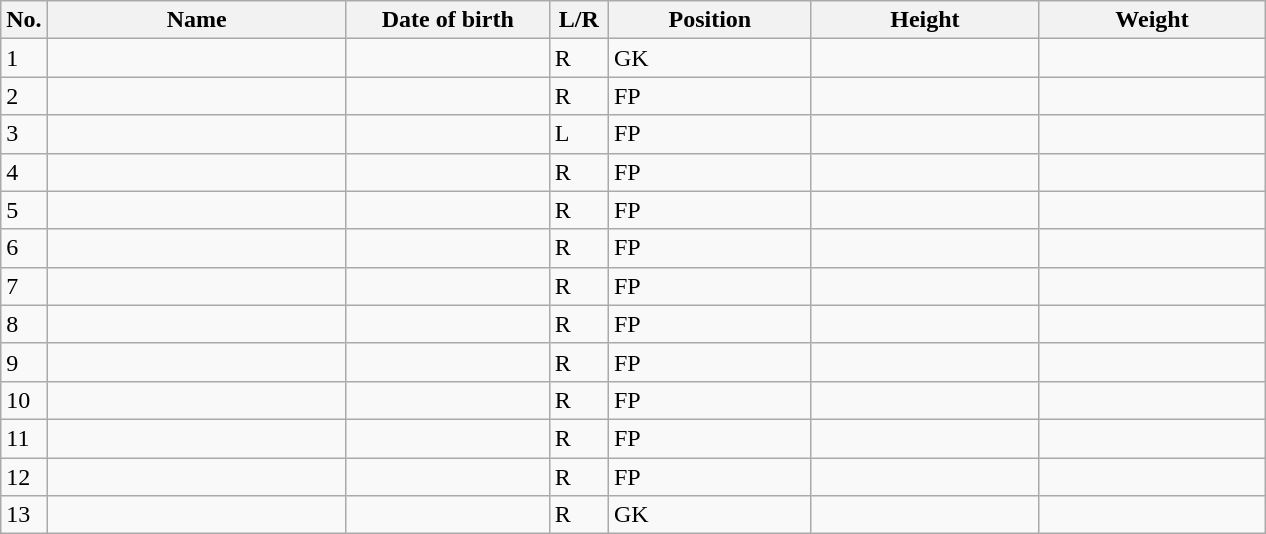<table class=wikitable sortable style=font-size:100%; text-align:center;>
<tr>
<th>No.</th>
<th style=width:12em>Name</th>
<th style=width:8em>Date of birth</th>
<th style=width:2em>L/R</th>
<th style=width:8em>Position</th>
<th style=width:9em>Height</th>
<th style=width:9em>Weight</th>
</tr>
<tr>
<td>1</td>
<td align=left></td>
<td></td>
<td>R</td>
<td>GK</td>
<td></td>
<td></td>
</tr>
<tr>
<td>2</td>
<td align=left></td>
<td></td>
<td>R</td>
<td>FP</td>
<td></td>
<td></td>
</tr>
<tr>
<td>3</td>
<td align=left></td>
<td></td>
<td>L</td>
<td>FP</td>
<td></td>
<td></td>
</tr>
<tr>
<td>4</td>
<td align=left></td>
<td></td>
<td>R</td>
<td>FP</td>
<td></td>
<td></td>
</tr>
<tr>
<td>5</td>
<td align=left></td>
<td></td>
<td>R</td>
<td>FP</td>
<td></td>
<td></td>
</tr>
<tr>
<td>6</td>
<td align=left></td>
<td></td>
<td>R</td>
<td>FP</td>
<td></td>
<td></td>
</tr>
<tr>
<td>7</td>
<td align=left></td>
<td></td>
<td>R</td>
<td>FP</td>
<td></td>
<td></td>
</tr>
<tr>
<td>8</td>
<td align=left></td>
<td></td>
<td>R</td>
<td>FP</td>
<td></td>
<td></td>
</tr>
<tr>
<td>9</td>
<td align=left></td>
<td></td>
<td>R</td>
<td>FP</td>
<td></td>
<td></td>
</tr>
<tr>
<td>10</td>
<td align=left></td>
<td></td>
<td>R</td>
<td>FP</td>
<td></td>
<td></td>
</tr>
<tr>
<td>11</td>
<td align=left></td>
<td></td>
<td>R</td>
<td>FP</td>
<td></td>
<td></td>
</tr>
<tr>
<td>12</td>
<td align=left></td>
<td></td>
<td>R</td>
<td>FP</td>
<td></td>
<td></td>
</tr>
<tr>
<td>13</td>
<td align=left></td>
<td></td>
<td>R</td>
<td>GK</td>
<td></td>
<td></td>
</tr>
</table>
